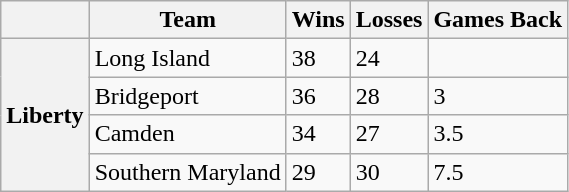<table class="wikitable">
<tr>
<th></th>
<th>Team</th>
<th>Wins</th>
<th>Losses</th>
<th>Games Back</th>
</tr>
<tr>
<th rowspan="4">Liberty</th>
<td>Long Island</td>
<td>38</td>
<td>24</td>
<td></td>
</tr>
<tr>
<td>Bridgeport</td>
<td>36</td>
<td>28</td>
<td>3</td>
</tr>
<tr>
<td>Camden</td>
<td>34</td>
<td>27</td>
<td>3.5</td>
</tr>
<tr>
<td>Southern Maryland</td>
<td>29</td>
<td>30</td>
<td>7.5</td>
</tr>
</table>
